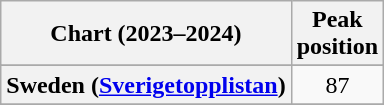<table class="wikitable sortable plainrowheaders" style="text-align:center">
<tr>
<th scope="col">Chart (2023–2024)</th>
<th scope="col">Peak<br> position</th>
</tr>
<tr>
</tr>
<tr>
<th scope="row">Sweden (<a href='#'>Sverigetopplistan</a>)</th>
<td>87</td>
</tr>
<tr>
</tr>
</table>
